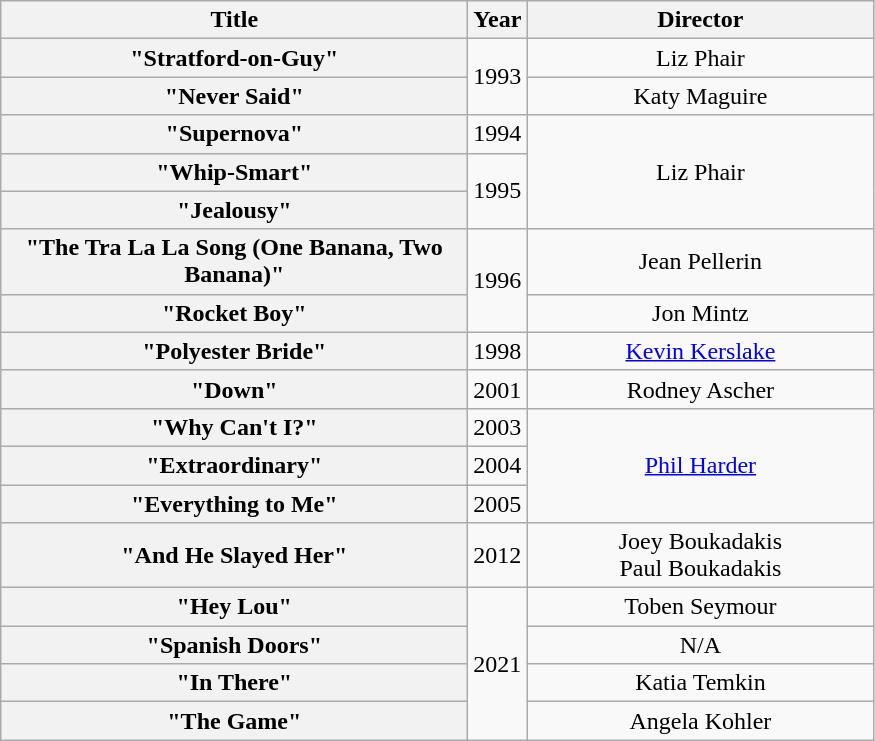<table class="wikitable plainrowheaders" style="text-align:center;">
<tr>
<th scope="col" style="width:19em;">Title</th>
<th scope="col">Year</th>
<th scope="col" style="width:14em;">Director</th>
</tr>
<tr>
<th scope="row">"Stratford-on-Guy"</th>
<td rowspan="2">1993</td>
<td>Liz Phair</td>
</tr>
<tr>
<th scope="row">"Never Said"</th>
<td>Katy Maguire</td>
</tr>
<tr>
<th scope="row">"Supernova"</th>
<td>1994</td>
<td rowspan="3">Liz Phair</td>
</tr>
<tr>
<th scope="row">"Whip-Smart"</th>
<td rowspan="2">1995</td>
</tr>
<tr>
<th scope="row">"Jealousy"</th>
</tr>
<tr>
<th scope="row">"The Tra La La Song (One Banana, Two Banana)"</th>
<td rowspan="2">1996</td>
<td>Jean Pellerin</td>
</tr>
<tr>
<th scope="row">"Rocket Boy"</th>
<td>Jon Mintz</td>
</tr>
<tr>
<th scope="row">"Polyester Bride"</th>
<td>1998</td>
<td><a href='#'>Kevin Kerslake</a></td>
</tr>
<tr>
<th scope="row">"Down"</th>
<td>2001</td>
<td>Rodney Ascher</td>
</tr>
<tr>
<th scope="row">"Why Can't I?"</th>
<td>2003</td>
<td rowspan="3"><a href='#'>Phil Harder</a></td>
</tr>
<tr>
<th scope="row">"Extraordinary"</th>
<td>2004</td>
</tr>
<tr>
<th scope="row">"Everything to Me"</th>
<td>2005</td>
</tr>
<tr>
<th scope="row">"And He Slayed Her"</th>
<td>2012</td>
<td>Joey Boukadakis<br>Paul Boukadakis</td>
</tr>
<tr>
<th scope="row">"Hey Lou"</th>
<td rowspan="4">2021</td>
<td>Toben Seymour</td>
</tr>
<tr>
<th scope="row">"Spanish Doors"</th>
<td>N/A</td>
</tr>
<tr>
<th scope="row">"In There"</th>
<td>Katia Temkin</td>
</tr>
<tr>
<th scope="row">"The Game"</th>
<td>Angela Kohler</td>
</tr>
</table>
